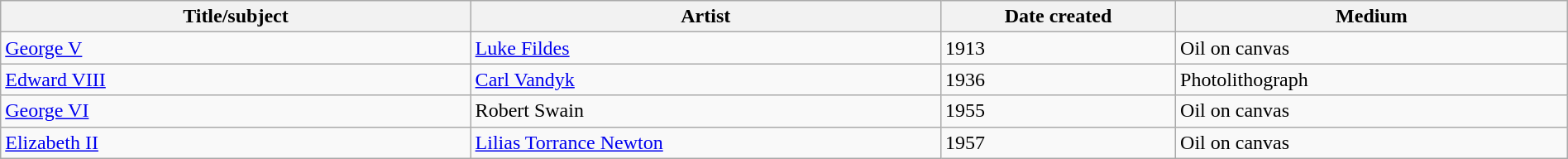<table class="wikitable" style="width:100%">
<tr>
<th width="30%">Title/subject</th>
<th width="30%">Artist</th>
<th width="15%">Date created</th>
<th width="25%">Medium</th>
</tr>
<tr>
<td><a href='#'>George V</a></td>
<td><a href='#'>Luke Fildes</a></td>
<td>1913</td>
<td>Oil on canvas</td>
</tr>
<tr>
<td><a href='#'>Edward VIII</a></td>
<td><a href='#'>Carl Vandyk</a></td>
<td>1936</td>
<td>Photolithograph</td>
</tr>
<tr>
<td><a href='#'>George VI</a></td>
<td>Robert Swain</td>
<td>1955</td>
<td>Oil on canvas</td>
</tr>
<tr>
<td><a href='#'>Elizabeth II</a></td>
<td><a href='#'>Lilias Torrance Newton</a></td>
<td>1957</td>
<td>Oil on canvas</td>
</tr>
</table>
